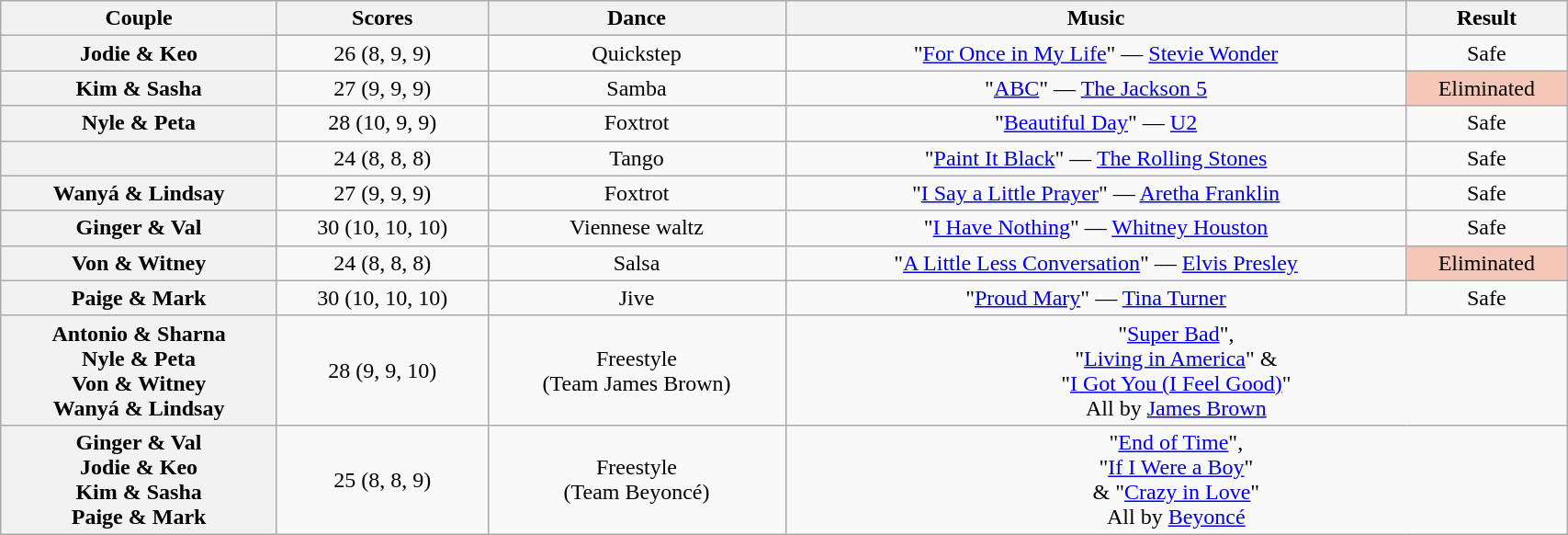<table class="wikitable sortable" style="text-align:center; width:90%">
<tr>
<th scope="col">Couple</th>
<th scope="col">Scores</th>
<th scope="col" class="unsortable">Dance</th>
<th scope="col" class="unsortable">Music</th>
<th scope="col" class="unsortable">Result</th>
</tr>
<tr>
<th scope="row">Jodie & Keo</th>
<td>26 (8, 9, 9)</td>
<td>Quickstep</td>
<td>"<a href='#'>For Once in My Life</a>" — <a href='#'>Stevie Wonder</a></td>
<td>Safe</td>
</tr>
<tr>
<th scope="row">Kim & Sasha</th>
<td>27 (9, 9, 9)</td>
<td>Samba</td>
<td>"<a href='#'>ABC</a>" — <a href='#'>The Jackson 5</a></td>
<td bgcolor=f4c7b8>Eliminated</td>
</tr>
<tr>
<th scope="row">Nyle & Peta</th>
<td>28 (10, 9, 9)</td>
<td>Foxtrot</td>
<td>"<a href='#'>Beautiful Day</a>" — <a href='#'>U2</a></td>
<td>Safe</td>
</tr>
<tr>
<th scope="row"></th>
<td>24 (8, 8, 8)</td>
<td>Tango</td>
<td>"<a href='#'>Paint It Black</a>" — <a href='#'>The Rolling Stones</a></td>
<td>Safe</td>
</tr>
<tr>
<th scope="row">Wanyá & Lindsay</th>
<td>27 (9, 9, 9)</td>
<td>Foxtrot</td>
<td>"<a href='#'>I Say a Little Prayer</a>" — <a href='#'>Aretha Franklin</a></td>
<td>Safe</td>
</tr>
<tr>
<th scope="row">Ginger & Val</th>
<td>30 (10, 10, 10)</td>
<td>Viennese waltz</td>
<td>"<a href='#'>I Have Nothing</a>" — <a href='#'>Whitney Houston</a></td>
<td>Safe</td>
</tr>
<tr>
<th scope="row">Von & Witney</th>
<td>24 (8, 8, 8)</td>
<td>Salsa</td>
<td>"<a href='#'>A Little Less Conversation</a>" — <a href='#'>Elvis Presley</a></td>
<td bgcolor=f4c7b8>Eliminated</td>
</tr>
<tr>
<th scope="row">Paige & Mark</th>
<td>30 (10, 10, 10)</td>
<td>Jive</td>
<td>"<a href='#'>Proud Mary</a>" — <a href='#'>Tina Turner</a></td>
<td>Safe</td>
</tr>
<tr>
<th scope="row">Antonio & Sharna<br>Nyle & Peta<br>Von & Witney<br>Wanyá & Lindsay</th>
<td>28 (9, 9, 10)</td>
<td>Freestyle<br>(Team James Brown)</td>
<td colspan=2>"<a href='#'>Super Bad</a>",<br>"<a href='#'>Living in America</a>" &<br>"<a href='#'>I Got You (I Feel Good)</a>"<br>All by <a href='#'>James Brown</a></td>
</tr>
<tr>
<th scope="row">Ginger & Val<br>Jodie & Keo<br>Kim & Sasha<br>Paige & Mark</th>
<td>25 (8, 8, 9)</td>
<td>Freestyle<br>(Team Beyoncé)</td>
<td colspan=2>"<a href='#'>End of Time</a>",<br>"<a href='#'>If I Were a Boy</a>"<br>& "<a href='#'>Crazy in Love</a>"<br>All by <a href='#'>Beyoncé</a></td>
</tr>
</table>
